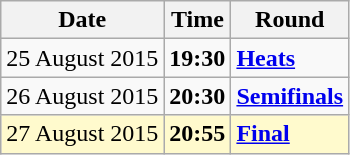<table class="wikitable">
<tr>
<th>Date</th>
<th>Time</th>
<th>Round</th>
</tr>
<tr>
<td>25 August 2015</td>
<td><strong>19:30</strong></td>
<td><strong><a href='#'>Heats</a></strong></td>
</tr>
<tr>
<td>26 August 2015</td>
<td><strong>20:30</strong></td>
<td><strong><a href='#'>Semifinals</a></strong></td>
</tr>
<tr style=background:lemonchiffon>
<td>27 August 2015</td>
<td><strong>20:55</strong></td>
<td><strong><a href='#'>Final</a></strong></td>
</tr>
</table>
